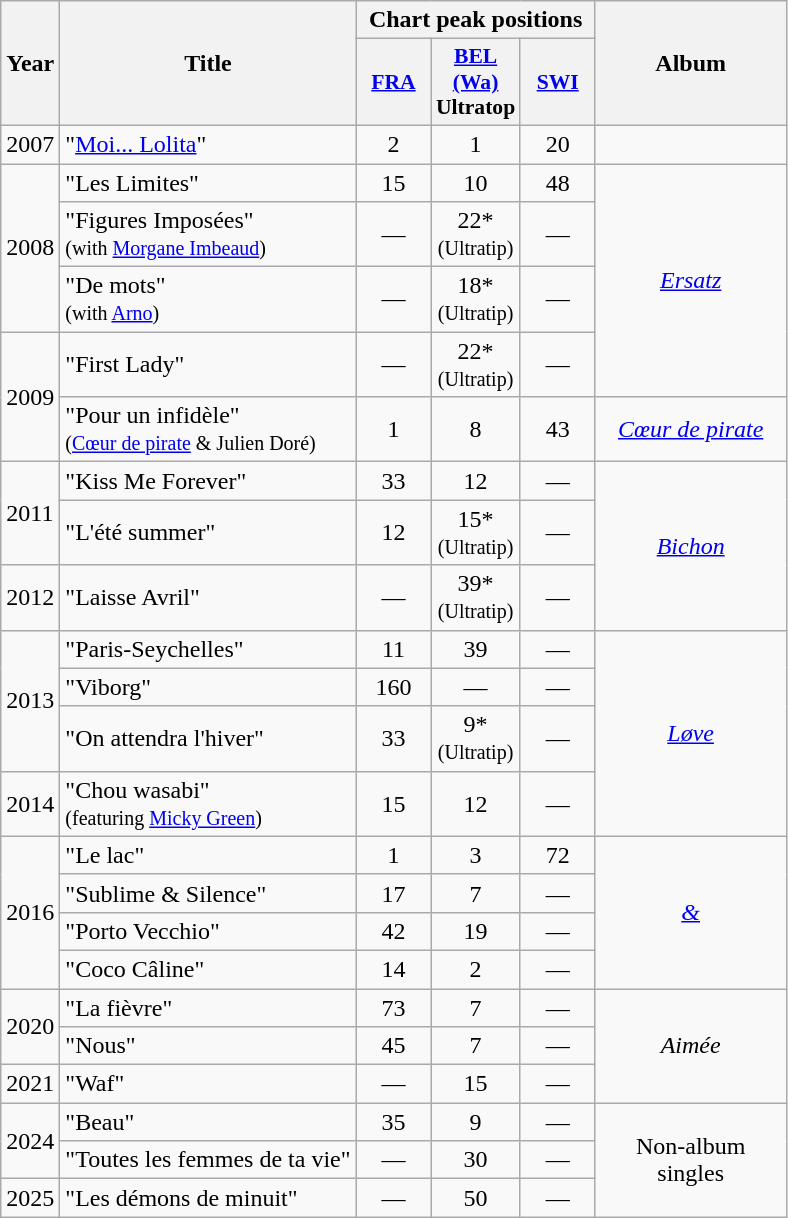<table class="wikitable">
<tr>
<th scope="col" rowspan="2">Year</th>
<th scope="col" rowspan="2">Title</th>
<th scope="col" colspan="3">Chart peak positions</th>
<th scope="col" rowspan="2" width=120>Album</th>
</tr>
<tr>
<th scope="col" style="width:3em;font-size:90%"><a href='#'>FRA</a><br></th>
<th scope="col" style="width:3em;font-size:90%"><a href='#'>BEL <br>(Wa)</a> <br>Ultratop<br></th>
<th scope="col" style="width:3em;font-size:90%"><a href='#'>SWI</a></th>
</tr>
<tr>
<td>2007</td>
<td>"<a href='#'>Moi... Lolita</a>"</td>
<td align="center">2</td>
<td align="center">1</td>
<td align="center">20</td>
<td></td>
</tr>
<tr>
<td rowspan="3">2008</td>
<td>"Les Limites"</td>
<td align="center">15</td>
<td align="center">10</td>
<td align="center">48</td>
<td align="center" rowspan="4"><em><a href='#'>Ersatz</a></em></td>
</tr>
<tr>
<td>"Figures Imposées"<br><small>(with <a href='#'>Morgane Imbeaud</a>)</small></td>
<td align="center">—</td>
<td align="center">22*<br><small>(Ultratip)</small></td>
<td align="center">—</td>
</tr>
<tr>
<td>"De mots"<br><small>(with <a href='#'>Arno</a>)</small></td>
<td align="center">—</td>
<td align="center">18*<br><small>(Ultratip)</small></td>
<td align="center">—</td>
</tr>
<tr>
<td rowspan="2">2009</td>
<td>"First Lady"</td>
<td align="center">—</td>
<td align="center">22*<br><small>(Ultratip)</small></td>
<td align="center">—</td>
</tr>
<tr>
<td>"Pour un infidèle"<br><small>(<a href='#'>Cœur de pirate</a> & Julien Doré)</small></td>
<td align="center">1</td>
<td align="center">8</td>
<td align="center">43</td>
<td align="center"><em><a href='#'>Cœur de pirate</a></em></td>
</tr>
<tr>
<td rowspan="2">2011</td>
<td>"Kiss Me Forever"</td>
<td align="center">33</td>
<td align="center">12</td>
<td align="center">—</td>
<td align="center" rowspan="3"><em><a href='#'>Bichon</a></em></td>
</tr>
<tr>
<td>"L'été summer"</td>
<td align="center">12</td>
<td align="center">15*<br><small>(Ultratip)</small></td>
<td align="center">—</td>
</tr>
<tr>
<td>2012</td>
<td>"Laisse Avril"</td>
<td align="center">—</td>
<td align="center">39*<br><small>(Ultratip)</small></td>
<td align="center">—</td>
</tr>
<tr>
<td rowspan="3">2013</td>
<td>"Paris-Seychelles"</td>
<td align="center">11</td>
<td align="center">39</td>
<td align="center">—</td>
<td align="center" rowspan=4><em><a href='#'>Løve</a></em></td>
</tr>
<tr>
<td>"Viborg"</td>
<td align="center">160</td>
<td align="center">—</td>
<td align="center">—</td>
</tr>
<tr>
<td>"On attendra l'hiver"</td>
<td align="center">33</td>
<td align="center">9*<br><small>(Ultratip)</small></td>
<td align="center">—</td>
</tr>
<tr>
<td>2014</td>
<td>"Chou wasabi"<br><small>(featuring <a href='#'>Micky Green</a>)</small></td>
<td align="center">15</td>
<td align="center">12</td>
<td align="center">—</td>
</tr>
<tr>
<td rowspan="4">2016</td>
<td>"Le lac"</td>
<td align="center">1</td>
<td align="center">3</td>
<td align="center">72</td>
<td align="center" rowspan="4"><em><a href='#'>&</a></em></td>
</tr>
<tr>
<td>"Sublime & Silence"</td>
<td align="center">17</td>
<td align="center">7</td>
<td align="center">—</td>
</tr>
<tr>
<td>"Porto Vecchio"</td>
<td align="center">42<br></td>
<td align="center">19</td>
<td align="center">—</td>
</tr>
<tr>
<td>"Coco Câline"</td>
<td align="center">14</td>
<td align="center">2</td>
<td align="center">—</td>
</tr>
<tr>
<td rowspan="2">2020</td>
<td>"La fièvre"</td>
<td align="center">73</td>
<td align="center">7</td>
<td align="center">—</td>
<td align="center" rowspan="3"><em>Aimée</em></td>
</tr>
<tr>
<td>"Nous"</td>
<td align="center">45</td>
<td align="center">7</td>
<td align="center">—</td>
</tr>
<tr>
<td>2021</td>
<td>"Waf"<br></td>
<td align="center">—</td>
<td align="center">15</td>
<td align="center">—</td>
</tr>
<tr>
<td rowspan="2">2024</td>
<td>"Beau"<br></td>
<td align="center">35</td>
<td align="center">9</td>
<td align="center">—</td>
<td align="center" rowspan="3">Non-album singles</td>
</tr>
<tr>
<td>"Toutes les femmes de ta vie"</td>
<td align="center">—</td>
<td align="center">30</td>
<td align="center">—</td>
</tr>
<tr>
<td>2025</td>
<td>"Les démons de minuit"</td>
<td align="center">—</td>
<td align="center">50</td>
<td align="center">—</td>
</tr>
</table>
